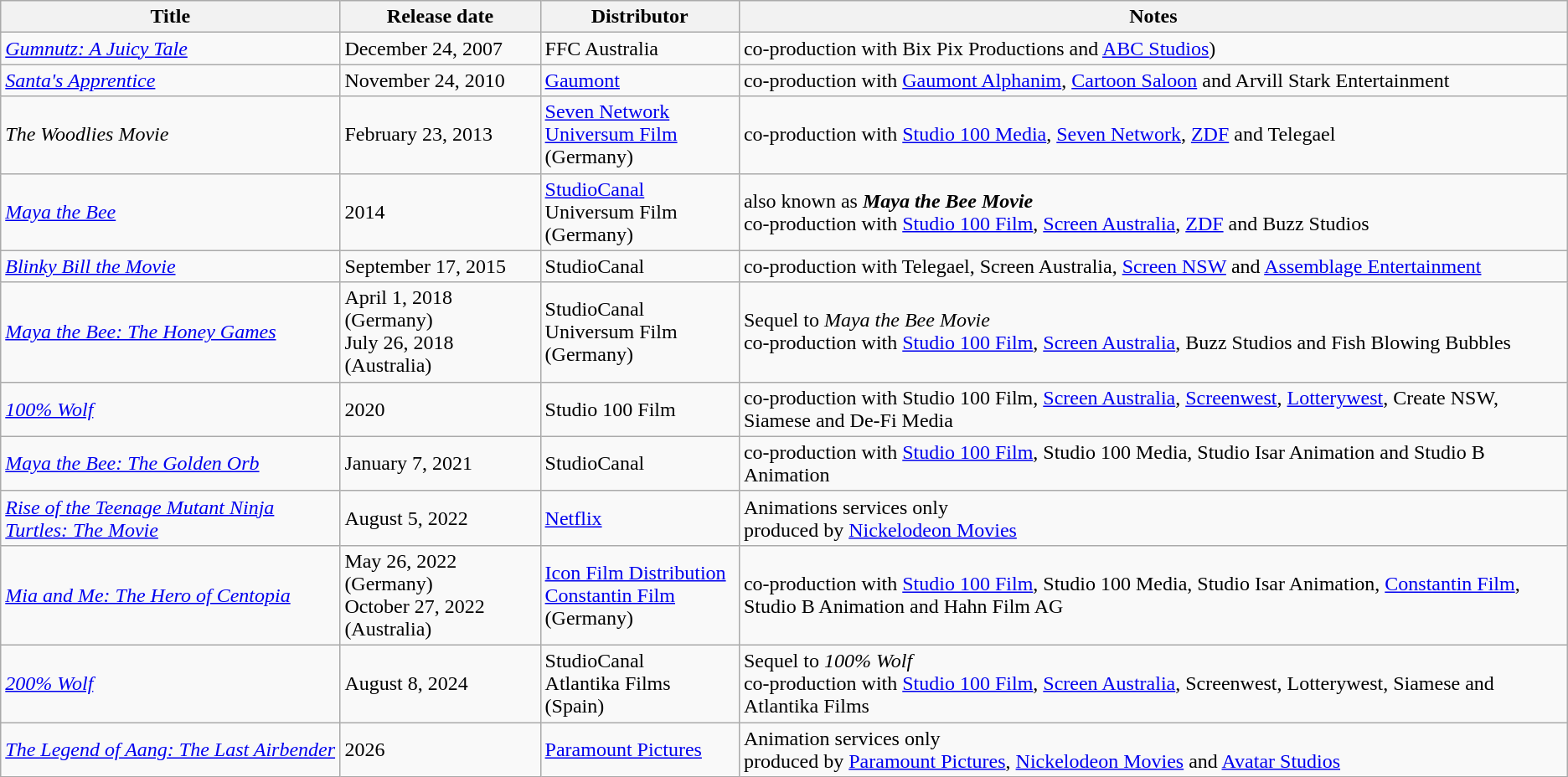<table class="wikitable sortable">
<tr>
<th>Title</th>
<th>Release date</th>
<th>Distributor</th>
<th>Notes</th>
</tr>
<tr>
<td><em><a href='#'>Gumnutz: A Juicy Tale</a></em></td>
<td>December 24, 2007</td>
<td>FFC Australia</td>
<td>co-production with Bix Pix Productions and <a href='#'>ABC Studios</a>)</td>
</tr>
<tr>
<td><em><a href='#'>Santa's Apprentice</a></em></td>
<td>November 24, 2010</td>
<td><a href='#'>Gaumont</a></td>
<td>co-production with <a href='#'>Gaumont Alphanim</a>, <a href='#'>Cartoon Saloon</a> and Arvill Stark Entertainment</td>
</tr>
<tr>
<td><em>The Woodlies Movie</em></td>
<td>February 23, 2013</td>
<td><a href='#'>Seven Network</a><br><a href='#'>Universum Film</a> (Germany)</td>
<td>co-production with <a href='#'>Studio 100 Media</a>, <a href='#'>Seven Network</a>, <a href='#'>ZDF</a> and Telegael</td>
</tr>
<tr>
<td><em><a href='#'>Maya the Bee</a></em></td>
<td>2014</td>
<td><a href='#'>StudioCanal</a><br>Universum Film (Germany)</td>
<td>also known as <strong><em>Maya the Bee Movie</em></strong><br>co-production with <a href='#'>Studio 100 Film</a>, <a href='#'>Screen Australia</a>, <a href='#'>ZDF</a> and Buzz Studios</td>
</tr>
<tr>
<td><em><a href='#'>Blinky Bill the Movie</a></em></td>
<td>September 17, 2015</td>
<td>StudioCanal</td>
<td>co-production with Telegael, Screen Australia, <a href='#'>Screen NSW</a> and <a href='#'>Assemblage Entertainment</a></td>
</tr>
<tr>
<td><em><a href='#'>Maya the Bee: The Honey Games</a></em></td>
<td>April 1, 2018 (Germany)<br>July 26, 2018 (Australia)</td>
<td>StudioCanal<br>Universum Film (Germany)</td>
<td>Sequel to <em>Maya the Bee Movie</em><br>co-production with <a href='#'>Studio 100 Film</a>, <a href='#'>Screen Australia</a>, Buzz Studios and Fish Blowing Bubbles</td>
</tr>
<tr>
<td><em><a href='#'>100% Wolf</a></em></td>
<td>2020</td>
<td>Studio 100 Film</td>
<td>co-production with Studio 100 Film, <a href='#'>Screen Australia</a>, <a href='#'>Screenwest</a>, <a href='#'>Lotterywest</a>, Create NSW, Siamese and De-Fi Media</td>
</tr>
<tr>
<td><em><a href='#'>Maya the Bee: The Golden Orb</a></em></td>
<td>January 7, 2021</td>
<td>StudioCanal</td>
<td>co-production with <a href='#'>Studio 100 Film</a>, Studio 100 Media, Studio Isar Animation and Studio B Animation</td>
</tr>
<tr>
<td><em><a href='#'>Rise of the Teenage Mutant Ninja Turtles: The Movie</a></em></td>
<td>August 5, 2022</td>
<td><a href='#'>Netflix</a></td>
<td>Animations services only<br>produced by <a href='#'>Nickelodeon Movies</a></td>
</tr>
<tr>
<td><em><a href='#'>Mia and Me: The Hero of Centopia</a></em></td>
<td>May 26, 2022 (Germany)<br>October 27, 2022 (Australia)</td>
<td><a href='#'>Icon Film Distribution</a><br><a href='#'>Constantin Film</a> (Germany)</td>
<td>co-production with <a href='#'>Studio 100 Film</a>, Studio 100 Media, Studio Isar Animation, <a href='#'>Constantin Film</a>, Studio B Animation and Hahn Film AG</td>
</tr>
<tr>
<td><em><a href='#'>200% Wolf</a></em></td>
<td>August 8, 2024</td>
<td>StudioCanal<br>Atlantika Films (Spain)</td>
<td>Sequel to <em>100% Wolf</em><br>co-production with <a href='#'>Studio 100 Film</a>, <a href='#'>Screen Australia</a>, Screenwest, Lotterywest, Siamese and Atlantika Films</td>
</tr>
<tr>
<td><em><a href='#'>The Legend of Aang: The Last Airbender</a></em></td>
<td>2026</td>
<td><a href='#'>Paramount Pictures</a></td>
<td>Animation services only<br>produced by <a href='#'>Paramount Pictures</a>, <a href='#'>Nickelodeon Movies</a> and <a href='#'>Avatar Studios</a></td>
</tr>
</table>
